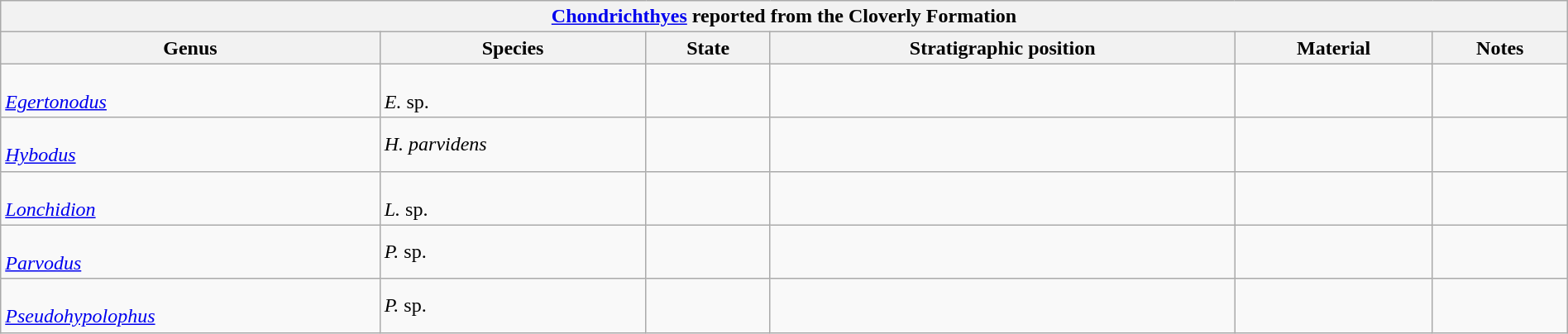<table class="wikitable" align="center" width="100%">
<tr>
<th colspan="7" align="center"><strong><a href='#'>Chondrichthyes</a> reported from the Cloverly Formation</strong></th>
</tr>
<tr>
<th>Genus</th>
<th>Species</th>
<th>State</th>
<th>Stratigraphic position</th>
<th>Material</th>
<th>Notes<br></th>
</tr>
<tr>
<td><br><em><a href='#'>Egertonodus</a></em></td>
<td><br><em>E.</em> sp.</td>
<td></td>
<td></td>
<td></td>
<td></td>
</tr>
<tr>
<td><br><em><a href='#'>Hybodus</a></em></td>
<td><em>H. parvidens</em></td>
<td></td>
<td></td>
<td></td>
<td></td>
</tr>
<tr>
<td><br><em><a href='#'>Lonchidion</a></em></td>
<td><br><em>L. </em>sp.</td>
<td></td>
<td></td>
<td></td>
<td></td>
</tr>
<tr>
<td><br><em><a href='#'>Parvodus</a></em></td>
<td><em>P.</em> sp.</td>
<td></td>
<td></td>
<td></td>
<td></td>
</tr>
<tr>
<td><br><em><a href='#'>Pseudohypolophus</a></em></td>
<td><em>P.</em> sp.</td>
<td></td>
<td></td>
<td></td>
<td></td>
</tr>
</table>
